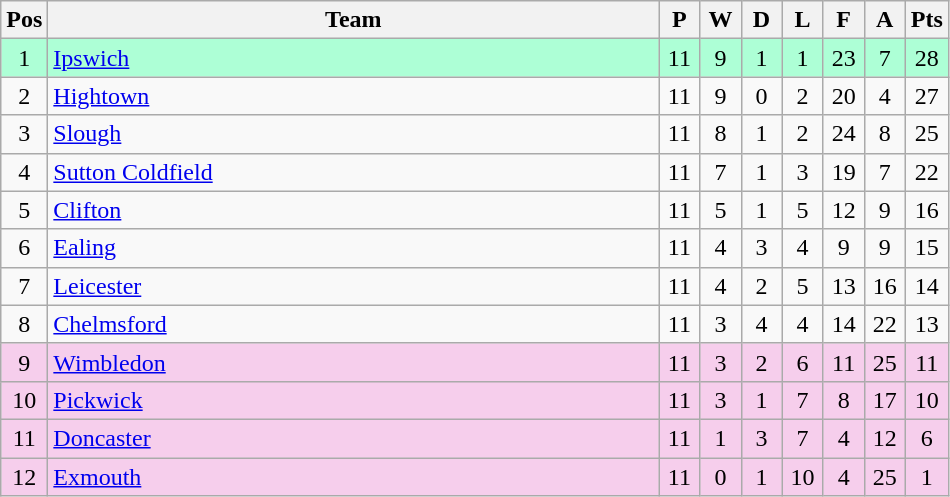<table class="wikitable" style="font-size: 100%">
<tr>
<th width=20>Pos</th>
<th width=400>Team</th>
<th width=20>P</th>
<th width=20>W</th>
<th width=20>D</th>
<th width=20>L</th>
<th width=20>F</th>
<th width=20>A</th>
<th width=20>Pts</th>
</tr>
<tr align=center style="background: #ADFFD6;">
<td>1</td>
<td align="left"><a href='#'>Ipswich</a></td>
<td>11</td>
<td>9</td>
<td>1</td>
<td>1</td>
<td>23</td>
<td>7</td>
<td>28</td>
</tr>
<tr align=center>
<td>2</td>
<td align="left"><a href='#'>Hightown</a></td>
<td>11</td>
<td>9</td>
<td>0</td>
<td>2</td>
<td>20</td>
<td>4</td>
<td>27</td>
</tr>
<tr align=center>
<td>3</td>
<td align="left"><a href='#'>Slough</a></td>
<td>11</td>
<td>8</td>
<td>1</td>
<td>2</td>
<td>24</td>
<td>8</td>
<td>25</td>
</tr>
<tr align=center>
<td>4</td>
<td align="left"><a href='#'>Sutton Coldfield</a></td>
<td>11</td>
<td>7</td>
<td>1</td>
<td>3</td>
<td>19</td>
<td>7</td>
<td>22</td>
</tr>
<tr align=center>
<td>5</td>
<td align="left"><a href='#'>Clifton</a></td>
<td>11</td>
<td>5</td>
<td>1</td>
<td>5</td>
<td>12</td>
<td>9</td>
<td>16</td>
</tr>
<tr align=center>
<td>6</td>
<td align="left"><a href='#'>Ealing</a></td>
<td>11</td>
<td>4</td>
<td>3</td>
<td>4</td>
<td>9</td>
<td>9</td>
<td>15</td>
</tr>
<tr align=center>
<td>7</td>
<td align="left"><a href='#'>Leicester</a></td>
<td>11</td>
<td>4</td>
<td>2</td>
<td>5</td>
<td>13</td>
<td>16</td>
<td>14</td>
</tr>
<tr align=center>
<td>8</td>
<td align="left"><a href='#'>Chelmsford</a></td>
<td>11</td>
<td>3</td>
<td>4</td>
<td>4</td>
<td>14</td>
<td>22</td>
<td>13</td>
</tr>
<tr align=center style="background: #F6CEEC;">
<td>9</td>
<td align="left"><a href='#'>Wimbledon</a></td>
<td>11</td>
<td>3</td>
<td>2</td>
<td>6</td>
<td>11</td>
<td>25</td>
<td>11</td>
</tr>
<tr align=center style="background: #F6CEEC;">
<td>10</td>
<td align="left"><a href='#'>Pickwick</a></td>
<td>11</td>
<td>3</td>
<td>1</td>
<td>7</td>
<td>8</td>
<td>17</td>
<td>10</td>
</tr>
<tr align=center style="background: #F6CEEC;">
<td>11</td>
<td align="left"><a href='#'>Doncaster</a></td>
<td>11</td>
<td>1</td>
<td>3</td>
<td>7</td>
<td>4</td>
<td>12</td>
<td>6</td>
</tr>
<tr align=center style="background: #F6CEEC;">
<td>12</td>
<td align="left"><a href='#'>Exmouth</a></td>
<td>11</td>
<td>0</td>
<td>1</td>
<td>10</td>
<td>4</td>
<td>25</td>
<td>1</td>
</tr>
</table>
